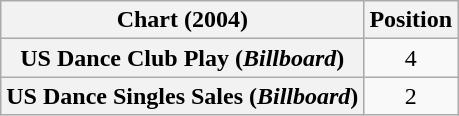<table class="wikitable sortable plainrowheaders" style="text-align:center">
<tr>
<th>Chart (2004)</th>
<th>Position</th>
</tr>
<tr>
<th scope="row">US Dance Club Play (<em>Billboard</em>)</th>
<td>4</td>
</tr>
<tr>
<th scope="row">US Dance Singles Sales (<em>Billboard</em>)</th>
<td>2</td>
</tr>
</table>
